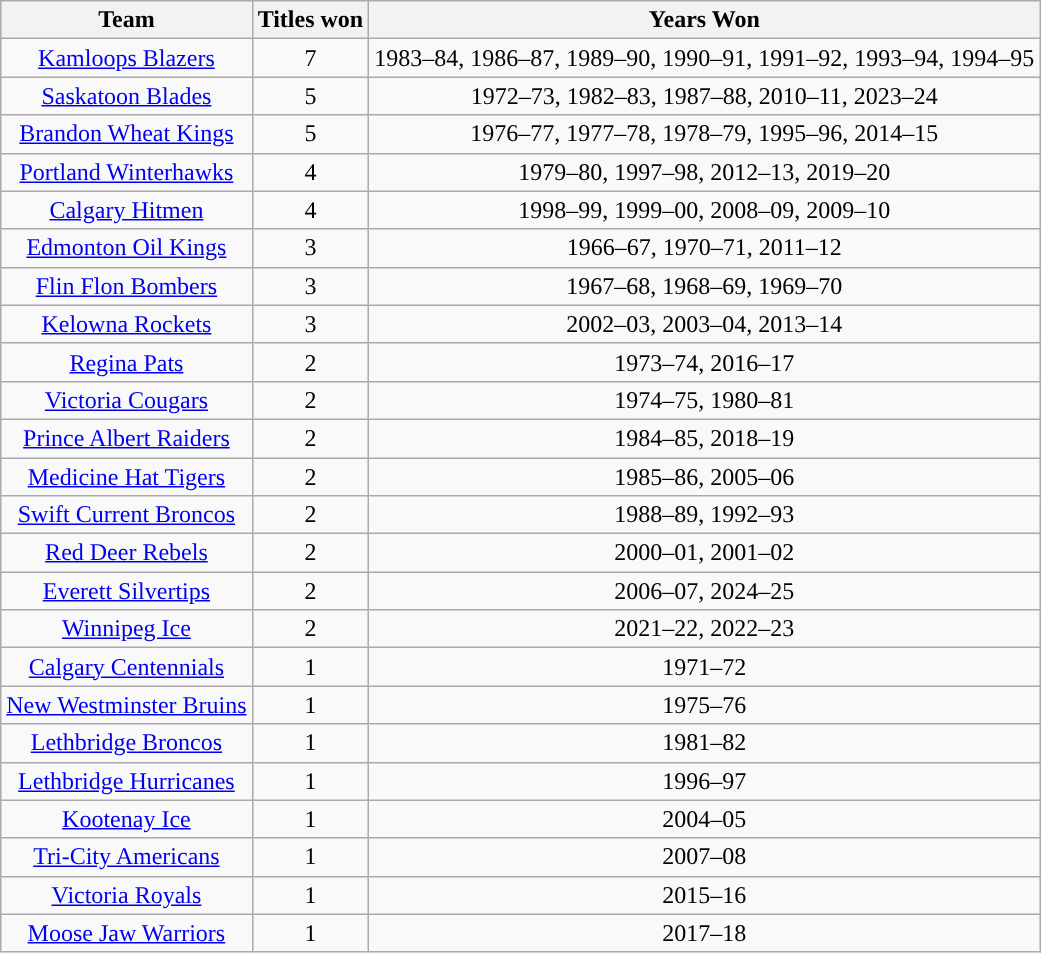<table class="wikitable" style="text-align:center;">
<tr>
<th>Team</th>
<th>Titles won</th>
<th>Years Won</th>
</tr>
<tr>
<td><a href='#'>Kamloops Blazers</a></td>
<td>7</td>
<td>1983–84, 1986–87, 1989–90, 1990–91, 1991–92, 1993–94, 1994–95</td>
</tr>
<tr>
<td><a href='#'>Saskatoon Blades</a></td>
<td>5</td>
<td>1972–73, 1982–83, 1987–88, 2010–11, 2023–24</td>
</tr>
<tr>
<td><a href='#'>Brandon Wheat Kings</a></td>
<td>5</td>
<td>1976–77, 1977–78, 1978–79, 1995–96, 2014–15</td>
</tr>
<tr>
<td><a href='#'>Portland Winterhawks</a></td>
<td>4</td>
<td>1979–80, 1997–98, 2012–13, 2019–20</td>
</tr>
<tr>
<td><a href='#'>Calgary Hitmen</a></td>
<td>4</td>
<td>1998–99, 1999–00, 2008–09, 2009–10</td>
</tr>
<tr>
<td><a href='#'>Edmonton Oil Kings</a></td>
<td>3</td>
<td>1966–67, 1970–71, 2011–12</td>
</tr>
<tr>
<td><a href='#'>Flin Flon Bombers</a></td>
<td>3</td>
<td>1967–68, 1968–69, 1969–70</td>
</tr>
<tr>
<td><a href='#'>Kelowna Rockets</a></td>
<td>3</td>
<td>2002–03, 2003–04, 2013–14</td>
</tr>
<tr>
<td><a href='#'>Regina Pats</a></td>
<td>2</td>
<td>1973–74, 2016–17</td>
</tr>
<tr>
<td><a href='#'>Victoria Cougars</a></td>
<td>2</td>
<td>1974–75, 1980–81</td>
</tr>
<tr>
<td><a href='#'>Prince Albert Raiders</a></td>
<td>2</td>
<td>1984–85, 2018–19</td>
</tr>
<tr>
<td><a href='#'>Medicine Hat Tigers</a></td>
<td>2</td>
<td>1985–86, 2005–06</td>
</tr>
<tr>
<td><a href='#'>Swift Current Broncos</a></td>
<td>2</td>
<td>1988–89, 1992–93</td>
</tr>
<tr>
<td><a href='#'>Red Deer Rebels</a></td>
<td>2</td>
<td>2000–01, 2001–02</td>
</tr>
<tr>
<td><a href='#'>Everett Silvertips</a></td>
<td>2</td>
<td>2006–07, 2024–25</td>
</tr>
<tr>
<td><a href='#'>Winnipeg Ice</a></td>
<td>2</td>
<td>2021–22, 2022–23</td>
</tr>
<tr>
<td><a href='#'>Calgary Centennials</a></td>
<td>1</td>
<td>1971–72</td>
</tr>
<tr>
<td><a href='#'>New Westminster Bruins</a></td>
<td>1</td>
<td>1975–76</td>
</tr>
<tr>
<td><a href='#'>Lethbridge Broncos</a></td>
<td>1</td>
<td>1981–82</td>
</tr>
<tr>
<td><a href='#'>Lethbridge Hurricanes</a></td>
<td>1</td>
<td>1996–97</td>
</tr>
<tr>
<td><a href='#'>Kootenay Ice</a></td>
<td>1</td>
<td>2004–05</td>
</tr>
<tr>
<td><a href='#'>Tri-City Americans</a></td>
<td>1</td>
<td>2007–08</td>
</tr>
<tr>
<td><a href='#'>Victoria Royals</a></td>
<td>1</td>
<td>2015–16</td>
</tr>
<tr>
<td><a href='#'>Moose Jaw Warriors</a></td>
<td>1</td>
<td>2017–18</td>
</tr>
</table>
